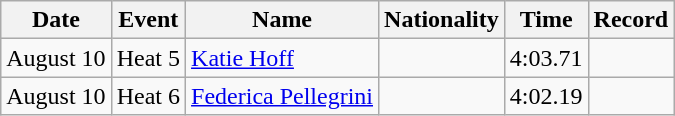<table class=wikitable style=text-align:center>
<tr>
<th>Date</th>
<th>Event</th>
<th>Name</th>
<th>Nationality</th>
<th>Time</th>
<th>Record</th>
</tr>
<tr>
<td>August 10</td>
<td>Heat 5</td>
<td align=left><a href='#'>Katie Hoff</a></td>
<td align=left></td>
<td>4:03.71</td>
<td></td>
</tr>
<tr>
<td>August 10</td>
<td>Heat 6</td>
<td align=left><a href='#'>Federica Pellegrini</a></td>
<td align=left></td>
<td>4:02.19</td>
<td></td>
</tr>
</table>
